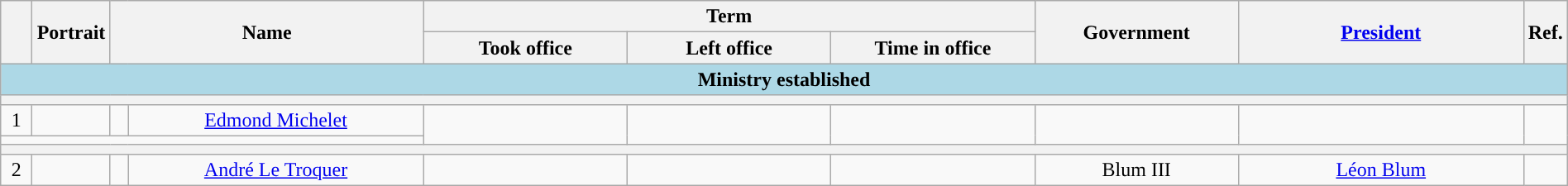<table class="wikitable" style="text-align:center; width:100%">
<tr>
<th style="width:2%" rowspan=2></th>
<th style="width:5%" rowspan=2>Portrait</th>
<th style="width:20%" rowspan=2, colspan=2>Name</th>
<th colspan=3>Term</th>
<th style="width:13%" rowspan=2>Government</th>
<th rowspan=2><a href='#'>President</a></th>
<th style="width:2%" rowspan=2>Ref.</th>
</tr>
<tr>
<th style="width:13%">Took office</th>
<th style="width:13%">Left office</th>
<th style="width:13%">Time in office</th>
</tr>
<tr bgcolor="lightblue">
<td colspan="10"><strong>Ministry established</strong></td>
</tr>
<tr>
<th colspan=10></th>
</tr>
<tr>
<td>1</td>
<td></td>
<td style="background:"></td>
<td><a href='#'>Edmond Michelet</a></td>
<td rowspan=2></td>
<td rowspan=2></td>
<td rowspan=2></td>
<td rowspan=2></td>
<td rowspan=2></td>
<td rowspan=2></td>
</tr>
<tr>
<td colspan=4></td>
</tr>
<tr>
<th colspan=10></th>
</tr>
<tr>
<td>2</td>
<td></td>
<td style="background:"></td>
<td><a href='#'>André Le Troquer</a></td>
<td></td>
<td></td>
<td></td>
<td>Blum III</td>
<td><a href='#'>Léon Blum</a></td>
<td></td>
</tr>
</table>
